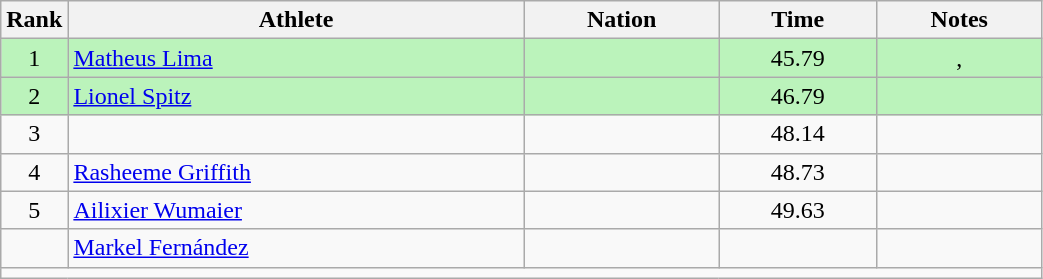<table class="wikitable sortable" style="text-align:center;width: 55%;">
<tr>
<th scope="col" style="width: 10px;">Rank</th>
<th scope="col">Athlete</th>
<th scope="col">Nation</th>
<th scope="col">Time</th>
<th scope="col">Notes</th>
</tr>
<tr bgcolor=bbf3bb>
<td>1</td>
<td align=left><a href='#'>Matheus Lima</a></td>
<td align=left></td>
<td>45.79</td>
<td>, </td>
</tr>
<tr bgcolor=bbf3bb>
<td>2</td>
<td align=left><a href='#'>Lionel Spitz</a></td>
<td align=left></td>
<td>46.79</td>
<td></td>
</tr>
<tr>
<td>3</td>
<td align=left></td>
<td align=left></td>
<td>48.14</td>
<td></td>
</tr>
<tr>
<td>4</td>
<td align=left><a href='#'>Rasheeme Griffith</a></td>
<td align=left></td>
<td>48.73</td>
<td></td>
</tr>
<tr>
<td>5</td>
<td align=left><a href='#'>Ailixier Wumaier</a></td>
<td align=left></td>
<td>49.63</td>
<td></td>
</tr>
<tr>
<td></td>
<td align=left><a href='#'>Markel Fernández</a></td>
<td align=left></td>
<td></td>
<td></td>
</tr>
<tr class="sortbottom">
<td colspan="5"></td>
</tr>
</table>
